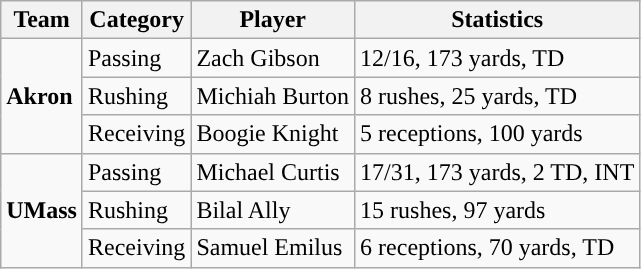<table class="wikitable" style="float: left;">
<tr>
<th>Team</th>
<th>Category</th>
<th>Player</th>
<th>Statistics</th>
</tr>
<tr>
<td rowspan=3><strong>Akron</strong></td>
<td>Passing</td>
<td>Zach Gibson</td>
<td>12/16, 173 yards, TD</td>
</tr>
<tr>
<td>Rushing</td>
<td>Michiah Burton</td>
<td>8 rushes, 25 yards, TD</td>
</tr>
<tr>
<td>Receiving</td>
<td>Boogie Knight</td>
<td>5 receptions, 100 yards</td>
</tr>
<tr>
<td rowspan=3><strong>UMass</strong></td>
<td>Passing</td>
<td>Michael Curtis</td>
<td>17/31, 173 yards, 2 TD, INT</td>
</tr>
<tr>
<td>Rushing</td>
<td>Bilal Ally</td>
<td>15 rushes, 97 yards</td>
</tr>
<tr>
<td>Receiving</td>
<td>Samuel Emilus</td>
<td>6 receptions, 70 yards, TD</td>
</tr>
</table>
